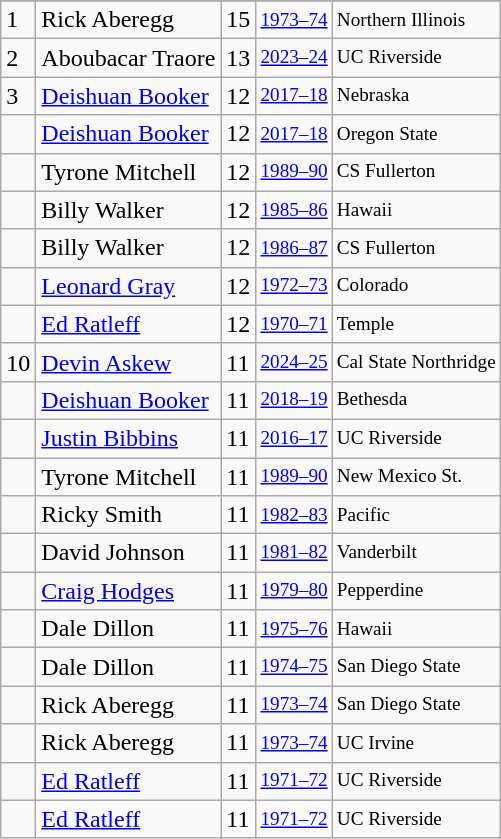<table class="wikitable">
<tr>
</tr>
<tr>
<td>1</td>
<td>Rick Aberegg</td>
<td>15</td>
<td style="font-size:80%;"><a href='#'>1973–74</a></td>
<td style="font-size:80%;">Northern Illinois</td>
</tr>
<tr>
<td>2</td>
<td>Aboubacar Traore</td>
<td>13</td>
<td style="font-size:80%;"><a href='#'>2023–24</a></td>
<td style="font-size:80%;">UC Riverside</td>
</tr>
<tr>
<td>3</td>
<td><a href='#'>Deishuan Booker</a></td>
<td>12</td>
<td style="font-size:80%;"><a href='#'>2017–18</a></td>
<td style="font-size:80%;">Nebraska</td>
</tr>
<tr>
<td></td>
<td><a href='#'>Deishuan Booker</a></td>
<td>12</td>
<td style="font-size:80%;"><a href='#'>2017–18</a></td>
<td style="font-size:80%;">Oregon State</td>
</tr>
<tr>
<td></td>
<td>Tyrone Mitchell</td>
<td>12</td>
<td style="font-size:80%;"><a href='#'>1989–90</a></td>
<td style="font-size:80%;">CS Fullerton</td>
</tr>
<tr>
<td></td>
<td>Billy Walker</td>
<td>12</td>
<td style="font-size:80%;"><a href='#'>1985–86</a></td>
<td style="font-size:80%;">Hawaii</td>
</tr>
<tr>
<td></td>
<td>Billy Walker</td>
<td>12</td>
<td style="font-size:80%;"><a href='#'>1986–87</a></td>
<td style="font-size:80%;">CS Fullerton</td>
</tr>
<tr>
<td></td>
<td><a href='#'>Leonard Gray</a></td>
<td>12</td>
<td style="font-size:80%;"><a href='#'>1972–73</a></td>
<td style="font-size:80%;">Colorado</td>
</tr>
<tr>
<td></td>
<td><a href='#'>Ed Ratleff</a></td>
<td>12</td>
<td style="font-size:80%;"><a href='#'>1970–71</a></td>
<td style="font-size:80%;">Temple</td>
</tr>
<tr>
<td>10</td>
<td><a href='#'>Devin Askew</a></td>
<td>11</td>
<td style="font-size:80%;"><a href='#'>2024–25</a></td>
<td style="font-size:80%;">Cal State Northridge</td>
</tr>
<tr>
<td></td>
<td><a href='#'>Deishuan Booker</a></td>
<td>11</td>
<td style="font-size:80%;"><a href='#'>2018–19</a></td>
<td style="font-size:80%;">Bethesda</td>
</tr>
<tr>
<td></td>
<td><a href='#'>Justin Bibbins</a></td>
<td>11</td>
<td style="font-size:80%;"><a href='#'>2016–17</a></td>
<td style="font-size:80%;">UC Riverside</td>
</tr>
<tr>
<td></td>
<td>Tyrone Mitchell</td>
<td>11</td>
<td style="font-size:80%;"><a href='#'>1989–90</a></td>
<td style="font-size:80%;">New Mexico St.</td>
</tr>
<tr>
<td></td>
<td>Ricky Smith</td>
<td>11</td>
<td style="font-size:80%;"><a href='#'>1982–83</a></td>
<td style="font-size:80%;">Pacific</td>
</tr>
<tr>
<td></td>
<td>David Johnson</td>
<td>11</td>
<td style="font-size:80%;"><a href='#'>1981–82</a></td>
<td style="font-size:80%;">Vanderbilt</td>
</tr>
<tr>
<td></td>
<td><a href='#'>Craig Hodges</a></td>
<td>11</td>
<td style="font-size:80%;"><a href='#'>1979–80</a></td>
<td style="font-size:80%;">Pepperdine</td>
</tr>
<tr>
<td></td>
<td>Dale Dillon</td>
<td>11</td>
<td style="font-size:80%;"><a href='#'>1975–76</a></td>
<td style="font-size:80%;">Hawaii</td>
</tr>
<tr>
<td></td>
<td>Dale Dillon</td>
<td>11</td>
<td style="font-size:80%;"><a href='#'>1974–75</a></td>
<td style="font-size:80%;">San Diego State</td>
</tr>
<tr>
<td></td>
<td>Rick Aberegg</td>
<td>11</td>
<td style="font-size:80%;"><a href='#'>1973–74</a></td>
<td style="font-size:80%;">San Diego State</td>
</tr>
<tr>
<td></td>
<td>Rick Aberegg</td>
<td>11</td>
<td style="font-size:80%;"><a href='#'>1973–74</a></td>
<td style="font-size:80%;">UC Irvine</td>
</tr>
<tr>
<td></td>
<td><a href='#'>Ed Ratleff</a></td>
<td>11</td>
<td style="font-size:80%;"><a href='#'>1971–72</a></td>
<td style="font-size:80%;">UC Riverside</td>
</tr>
<tr>
<td></td>
<td><a href='#'>Ed Ratleff</a></td>
<td>11</td>
<td style="font-size:80%;"><a href='#'>1971–72</a></td>
<td style="font-size:80%;">UC Riverside</td>
</tr>
</table>
